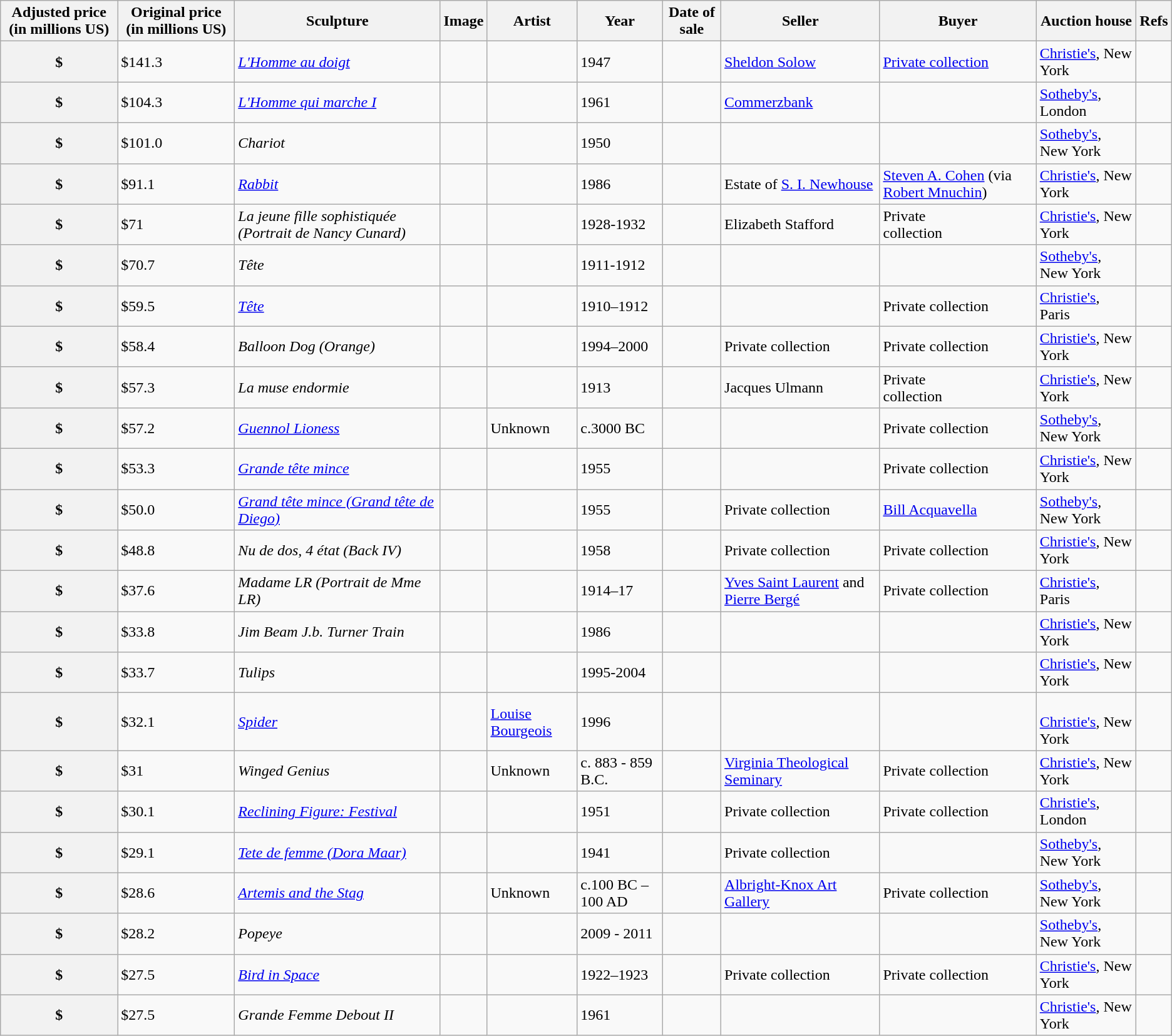<table class="wikitable sortable">
<tr>
<th width="10%">Adjusted price (in millions US)</th>
<th width="10%">Original price (in millions US)</th>
<th>Sculpture</th>
<th>Image</th>
<th>Artist</th>
<th>Year</th>
<th>Date of sale</th>
<th>Seller</th>
<th>Buyer</th>
<th>Auction house</th>
<th class="unsortable">Refs</th>
</tr>
<tr>
<th>$</th>
<td>$141.3</td>
<td><em><a href='#'>L'Homme au doigt</a></em></td>
<td></td>
<td></td>
<td>1947</td>
<td></td>
<td><a href='#'>Sheldon Solow</a></td>
<td><a href='#'>Private collection</a></td>
<td><a href='#'>Christie's</a>, New York</td>
<td></td>
</tr>
<tr>
<th>$</th>
<td>$104.3</td>
<td><em><a href='#'>L'Homme qui marche I</a></em></td>
<td></td>
<td></td>
<td>1961</td>
<td></td>
<td><a href='#'>Commerzbank</a></td>
<td></td>
<td><a href='#'>Sotheby's</a>, London</td>
<td></td>
</tr>
<tr>
<th>$</th>
<td>$101.0</td>
<td><em>Chariot</em></td>
<td></td>
<td></td>
<td>1950</td>
<td></td>
<td></td>
<td></td>
<td><a href='#'>Sotheby's</a>, New York</td>
<td></td>
</tr>
<tr>
<th>$</th>
<td>$91.1</td>
<td><em><a href='#'>Rabbit</a></em></td>
<td></td>
<td></td>
<td>1986</td>
<td></td>
<td>Estate of <a href='#'>S. I. Newhouse</a></td>
<td><a href='#'>Steven A. Cohen</a> (via <a href='#'>Robert Mnuchin</a>)</td>
<td><a href='#'>Christie's</a>, New York</td>
<td></td>
</tr>
<tr>
<th>$</th>
<td>$71</td>
<td><em>La jeune fille sophistiquée (Portrait de Nancy Cunard)</em></td>
<td></td>
<td></td>
<td>1928-1932</td>
<td></td>
<td>Elizabeth Stafford</td>
<td>Private<br>collection</td>
<td><a href='#'>Christie's</a>, New York</td>
<td></td>
</tr>
<tr>
<th>$</th>
<td>$70.7</td>
<td><em>Tête</em></td>
<td></td>
<td></td>
<td>1911-1912</td>
<td></td>
<td></td>
<td></td>
<td><a href='#'>Sotheby's</a>, New York</td>
<td></td>
</tr>
<tr>
<th>$</th>
<td>$59.5</td>
<td><em><a href='#'>Tête</a></em></td>
<td></td>
<td></td>
<td>1910–1912</td>
<td></td>
<td></td>
<td>Private collection</td>
<td><a href='#'>Christie's</a>, Paris</td>
<td></td>
</tr>
<tr>
<th>$</th>
<td>$58.4</td>
<td><em>Balloon Dog (Orange)</em></td>
<td></td>
<td></td>
<td>1994–2000</td>
<td></td>
<td>Private collection</td>
<td>Private collection</td>
<td><a href='#'>Christie's</a>, New York</td>
<td></td>
</tr>
<tr>
<th>$</th>
<td>$57.3</td>
<td><em>La muse endormie</em></td>
<td></td>
<td></td>
<td>1913</td>
<td></td>
<td>Jacques Ulmann</td>
<td>Private<br>collection</td>
<td><a href='#'>Christie's</a>, New York</td>
<td></td>
</tr>
<tr>
<th>$</th>
<td>$57.2</td>
<td><em><a href='#'>Guennol Lioness</a></em></td>
<td></td>
<td>Unknown</td>
<td> c.3000 BC</td>
<td></td>
<td></td>
<td>Private collection</td>
<td><a href='#'>Sotheby's</a>, New York</td>
<td></td>
</tr>
<tr>
<th>$</th>
<td>$53.3</td>
<td><em><a href='#'>Grande tête mince</a></em></td>
<td></td>
<td></td>
<td>1955</td>
<td></td>
<td></td>
<td>Private collection</td>
<td><a href='#'>Christie's</a>, New York</td>
<td></td>
</tr>
<tr>
<th>$</th>
<td>$50.0</td>
<td><em><a href='#'>Grand tête mince (Grand tête de Diego)</a></em></td>
<td></td>
<td></td>
<td>1955</td>
<td></td>
<td>Private collection</td>
<td><a href='#'>Bill Acquavella</a></td>
<td><a href='#'>Sotheby's</a>, New York</td>
<td></td>
</tr>
<tr>
<th>$</th>
<td>$48.8</td>
<td><em>Nu de dos, 4 état (Back IV)</em></td>
<td></td>
<td></td>
<td>1958</td>
<td></td>
<td>Private collection</td>
<td>Private collection</td>
<td><a href='#'>Christie's</a>, New York</td>
<td></td>
</tr>
<tr>
<th>$</th>
<td>$37.6</td>
<td><em>Madame LR (Portrait de Mme LR)</em></td>
<td></td>
<td></td>
<td>1914–17</td>
<td></td>
<td><a href='#'>Yves Saint Laurent</a> and <a href='#'>Pierre Bergé</a></td>
<td>Private collection</td>
<td><a href='#'>Christie's</a>, Paris</td>
<td></td>
</tr>
<tr>
<th>$</th>
<td>$33.8</td>
<td><em>Jim Beam J.b. Turner Train</em></td>
<td></td>
<td></td>
<td>1986</td>
<td></td>
<td></td>
<td></td>
<td><a href='#'>Christie's</a>, New York</td>
<td></td>
</tr>
<tr>
<th>$</th>
<td>$33.7</td>
<td><em>Tulips</em></td>
<td></td>
<td></td>
<td>1995-2004</td>
<td></td>
<td></td>
<td></td>
<td><a href='#'>Christie's</a>, New York</td>
<td></td>
</tr>
<tr>
<th>$</th>
<td>$32.1</td>
<td><em><a href='#'>Spider</a></em></td>
<td></td>
<td><a href='#'>Louise Bourgeois</a></td>
<td>1996</td>
<td></td>
<td></td>
<td></td>
<td><br><a href='#'>Christie's</a>, New York</td>
<td></td>
</tr>
<tr>
<th>$</th>
<td>$31</td>
<td><em>Winged Genius</em></td>
<td></td>
<td>Unknown</td>
<td>c. 883 - 859 B.C.</td>
<td></td>
<td><a href='#'>Virginia Theological Seminary</a></td>
<td>Private collection</td>
<td><a href='#'>Christie's</a>, New York</td>
<td></td>
</tr>
<tr>
<th>$</th>
<td>$30.1</td>
<td><em><a href='#'>Reclining Figure: Festival</a></em></td>
<td></td>
<td></td>
<td>1951</td>
<td></td>
<td>Private collection</td>
<td>Private collection</td>
<td><a href='#'>Christie's</a>, London</td>
<td></td>
</tr>
<tr>
<th>$</th>
<td>$29.1</td>
<td><em><a href='#'>Tete de femme (Dora Maar)</a></em></td>
<td></td>
<td></td>
<td>1941</td>
<td></td>
<td>Private collection</td>
<td></td>
<td><a href='#'>Sotheby's</a>, New York</td>
<td></td>
</tr>
<tr>
<th>$</th>
<td>$28.6</td>
<td><em><a href='#'>Artemis and the Stag</a></em></td>
<td></td>
<td>Unknown</td>
<td> c.100 BC – 100 AD</td>
<td></td>
<td><a href='#'>Albright-Knox Art Gallery</a></td>
<td>Private collection</td>
<td><a href='#'>Sotheby's</a>, New York</td>
<td></td>
</tr>
<tr>
<th>$</th>
<td>$28.2</td>
<td><em>Popeye</em></td>
<td></td>
<td></td>
<td>2009 - 2011</td>
<td></td>
<td></td>
<td></td>
<td><a href='#'>Sotheby's</a>, New York</td>
<td></td>
</tr>
<tr>
<th>$</th>
<td>$27.5</td>
<td><em><a href='#'>Bird in Space</a></em></td>
<td></td>
<td></td>
<td>1922–1923</td>
<td></td>
<td>Private collection</td>
<td>Private collection</td>
<td><a href='#'>Christie's</a>, New York</td>
<td></td>
</tr>
<tr>
<th>$</th>
<td>$27.5</td>
<td><em>Grande Femme Debout II</em></td>
<td></td>
<td></td>
<td>1961</td>
<td></td>
<td></td>
<td></td>
<td><a href='#'>Christie's</a>, New York</td>
<td></td>
</tr>
</table>
